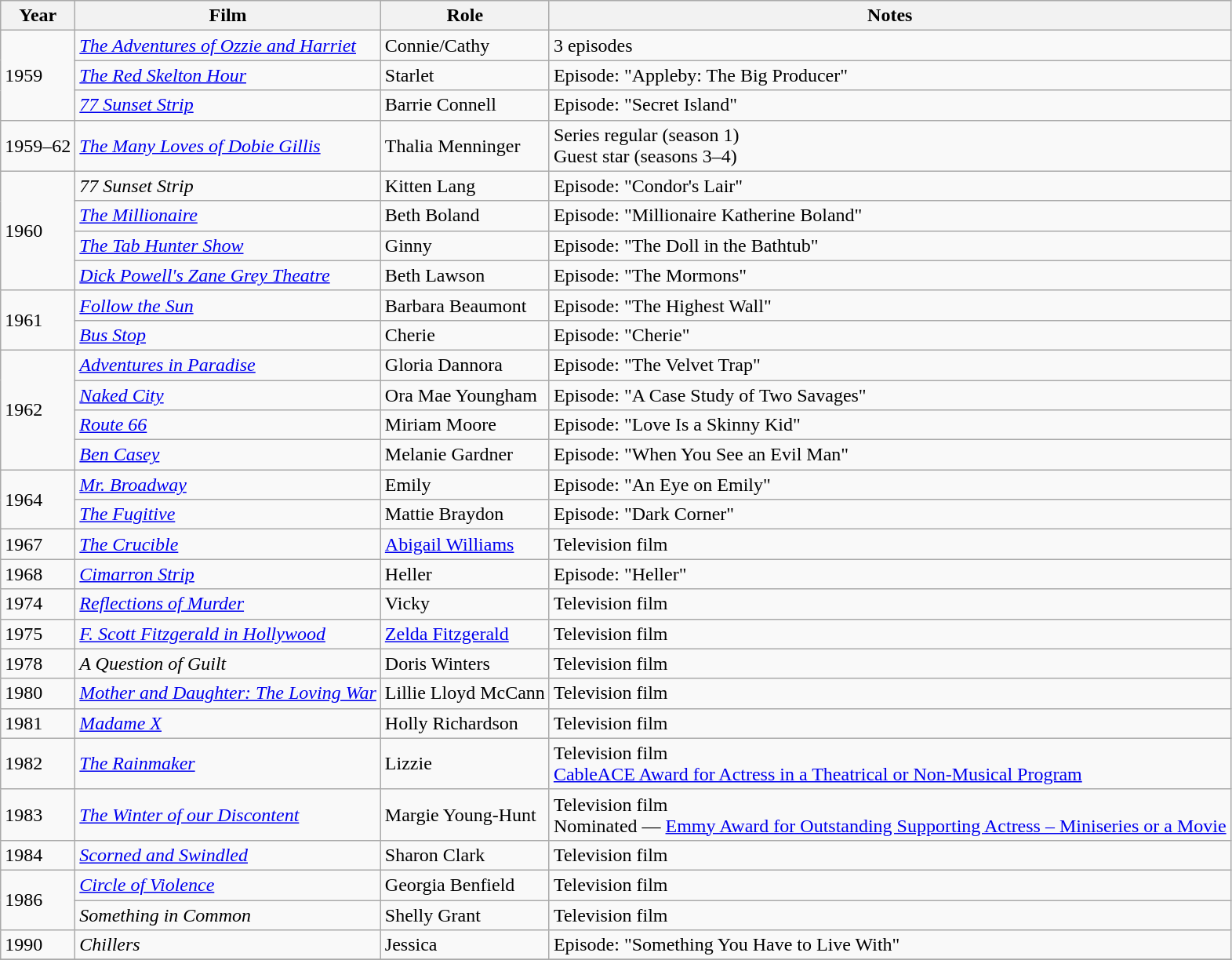<table class="wikitable sortable">
<tr>
<th>Year</th>
<th>Film</th>
<th>Role</th>
<th class="unsortable">Notes</th>
</tr>
<tr>
<td rowspan=3>1959</td>
<td><em><a href='#'>The Adventures of Ozzie and Harriet</a></em></td>
<td>Connie/Cathy</td>
<td>3 episodes</td>
</tr>
<tr>
<td><em><a href='#'>The Red Skelton Hour</a></em></td>
<td>Starlet</td>
<td>Episode: "Appleby: The Big Producer"</td>
</tr>
<tr>
<td><em><a href='#'>77 Sunset Strip</a></em></td>
<td>Barrie Connell</td>
<td>Episode: "Secret Island"</td>
</tr>
<tr>
<td>1959–62</td>
<td><em><a href='#'>The Many Loves of Dobie Gillis</a></em></td>
<td>Thalia Menninger</td>
<td>Series regular (season 1)<br>Guest star (seasons 3–4)</td>
</tr>
<tr>
<td rowspan=4>1960</td>
<td><em>77 Sunset Strip</em></td>
<td>Kitten Lang</td>
<td>Episode: "Condor's Lair"</td>
</tr>
<tr>
<td><em><a href='#'>The Millionaire</a></em></td>
<td>Beth Boland</td>
<td>Episode: "Millionaire Katherine Boland"</td>
</tr>
<tr>
<td><em><a href='#'>The Tab Hunter Show</a></em></td>
<td>Ginny</td>
<td>Episode: "The Doll in the Bathtub"</td>
</tr>
<tr>
<td><em><a href='#'>Dick Powell's Zane Grey Theatre</a></em></td>
<td>Beth Lawson</td>
<td>Episode: "The Mormons"</td>
</tr>
<tr>
<td rowspan=2>1961</td>
<td><em><a href='#'>Follow the Sun</a></em></td>
<td>Barbara Beaumont</td>
<td>Episode: "The Highest Wall"</td>
</tr>
<tr>
<td><em><a href='#'>Bus Stop</a></em></td>
<td>Cherie</td>
<td>Episode: "Cherie"</td>
</tr>
<tr>
<td rowspan=4>1962</td>
<td><em><a href='#'>Adventures in Paradise</a></em></td>
<td>Gloria Dannora</td>
<td>Episode: "The Velvet Trap"</td>
</tr>
<tr>
<td><em><a href='#'>Naked City</a></em></td>
<td>Ora Mae Youngham</td>
<td>Episode: "A Case Study of Two Savages"</td>
</tr>
<tr>
<td><em><a href='#'>Route 66</a></em></td>
<td>Miriam Moore</td>
<td>Episode: "Love Is a Skinny Kid"</td>
</tr>
<tr>
<td><em><a href='#'>Ben Casey</a></em></td>
<td>Melanie Gardner</td>
<td>Episode: "When You See an Evil Man"</td>
</tr>
<tr>
<td rowspan=2>1964</td>
<td><em><a href='#'>Mr. Broadway</a></em></td>
<td>Emily</td>
<td>Episode: "An Eye on Emily"</td>
</tr>
<tr>
<td><em><a href='#'>The Fugitive</a></em></td>
<td>Mattie Braydon</td>
<td>Episode: "Dark Corner"</td>
</tr>
<tr>
<td>1967</td>
<td><em><a href='#'>The Crucible</a></em></td>
<td><a href='#'>Abigail Williams</a></td>
<td>Television film</td>
</tr>
<tr>
<td>1968</td>
<td><em><a href='#'>Cimarron Strip</a></em></td>
<td>Heller</td>
<td>Episode: "Heller"</td>
</tr>
<tr>
<td>1974</td>
<td><em><a href='#'>Reflections of Murder</a></em></td>
<td>Vicky</td>
<td>Television film</td>
</tr>
<tr>
<td>1975</td>
<td><em><a href='#'>F. Scott Fitzgerald in Hollywood</a></em></td>
<td><a href='#'>Zelda Fitzgerald</a></td>
<td>Television film</td>
</tr>
<tr>
<td>1978</td>
<td><em>A Question of Guilt</em></td>
<td>Doris Winters</td>
<td>Television film</td>
</tr>
<tr>
<td>1980</td>
<td><em><a href='#'>Mother and Daughter: The Loving War</a></em></td>
<td>Lillie Lloyd McCann</td>
<td>Television film</td>
</tr>
<tr>
<td>1981</td>
<td><em><a href='#'>Madame X</a></em></td>
<td>Holly Richardson</td>
<td>Television film</td>
</tr>
<tr>
<td>1982</td>
<td><em><a href='#'>The Rainmaker</a></em></td>
<td>Lizzie</td>
<td>Television film<br><a href='#'>CableACE Award for Actress in a Theatrical or Non-Musical Program</a></td>
</tr>
<tr>
<td>1983</td>
<td><em><a href='#'>The Winter of our Discontent</a></em></td>
<td>Margie Young-Hunt</td>
<td>Television film<br>Nominated — <a href='#'>Emmy Award for Outstanding Supporting Actress – Miniseries or a Movie</a></td>
</tr>
<tr>
<td>1984</td>
<td><em><a href='#'>Scorned and Swindled</a></em></td>
<td>Sharon Clark</td>
<td>Television film</td>
</tr>
<tr>
<td rowspan=2>1986</td>
<td><em><a href='#'>Circle of Violence</a></em></td>
<td>Georgia Benfield</td>
<td>Television film</td>
</tr>
<tr>
<td><em>Something in Common</em></td>
<td>Shelly Grant</td>
<td>Television film</td>
</tr>
<tr>
<td>1990</td>
<td><em>Chillers</em></td>
<td>Jessica</td>
<td>Episode: "Something You Have to Live With"</td>
</tr>
<tr>
</tr>
</table>
